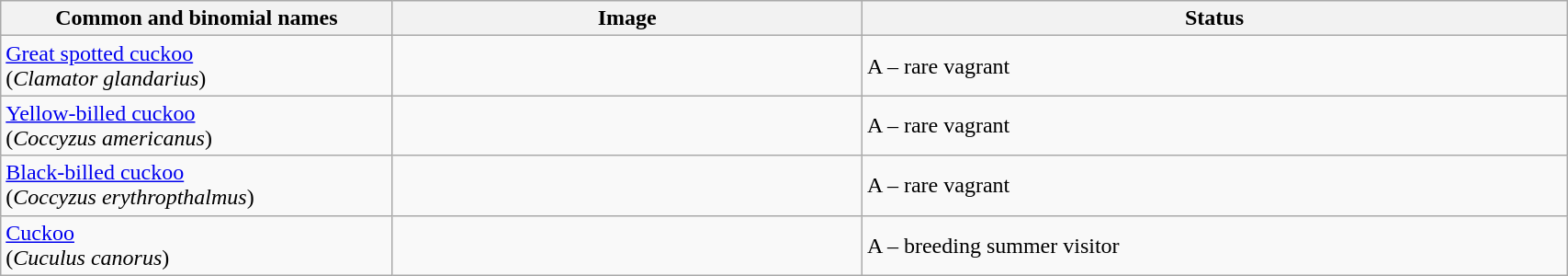<table width=90% class="wikitable">
<tr>
<th width=25%>Common and binomial names</th>
<th width=30%>Image</th>
<th width=45%>Status</th>
</tr>
<tr>
<td><a href='#'>Great spotted cuckoo</a><br>(<em>Clamator glandarius</em>)</td>
<td></td>
<td>A – rare vagrant</td>
</tr>
<tr>
<td><a href='#'>Yellow-billed cuckoo</a><br>(<em>Coccyzus americanus</em>)</td>
<td></td>
<td>A – rare vagrant</td>
</tr>
<tr>
<td><a href='#'>Black-billed cuckoo</a><br>(<em>Coccyzus erythropthalmus</em>)</td>
<td></td>
<td>A – rare vagrant</td>
</tr>
<tr>
<td><a href='#'>Cuckoo</a><br>(<em>Cuculus canorus</em>)</td>
<td></td>
<td>A – breeding summer visitor</td>
</tr>
</table>
